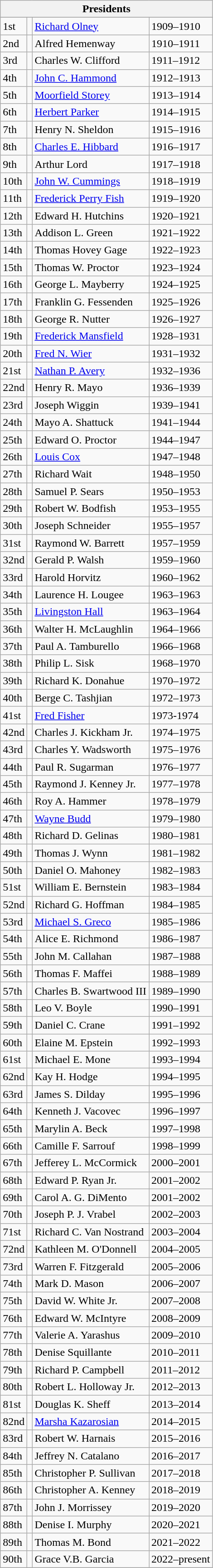<table class="wikitable collapsible collapsed">
<tr>
<th colspan="4">Presidents</th>
</tr>
<tr ! # !! Image !! President !! Term>
</tr>
<tr>
<td>1st</td>
<td></td>
<td><a href='#'>Richard Olney</a></td>
<td>1909–1910</td>
</tr>
<tr>
<td>2nd</td>
<td></td>
<td>Alfred Hemenway</td>
<td>1910–1911</td>
</tr>
<tr>
<td>3rd</td>
<td></td>
<td>Charles W. Clifford</td>
<td>1911–1912</td>
</tr>
<tr>
<td>4th</td>
<td></td>
<td><a href='#'>John C. Hammond</a></td>
<td>1912–1913</td>
</tr>
<tr>
<td>5th</td>
<td></td>
<td><a href='#'>Moorfield Storey</a></td>
<td>1913–1914</td>
</tr>
<tr>
<td>6th</td>
<td></td>
<td><a href='#'>Herbert Parker</a></td>
<td>1914–1915</td>
</tr>
<tr>
<td>7th</td>
<td></td>
<td>Henry N. Sheldon</td>
<td>1915–1916</td>
</tr>
<tr>
<td>8th</td>
<td></td>
<td><a href='#'>Charles E. Hibbard</a></td>
<td>1916–1917</td>
</tr>
<tr>
<td>9th</td>
<td></td>
<td>Arthur Lord</td>
<td>1917–1918</td>
</tr>
<tr>
<td>10th</td>
<td></td>
<td><a href='#'>John W. Cummings</a></td>
<td>1918–1919</td>
</tr>
<tr>
<td>11th</td>
<td></td>
<td><a href='#'>Frederick Perry Fish</a></td>
<td>1919–1920</td>
</tr>
<tr>
<td>12th</td>
<td></td>
<td>Edward H. Hutchins</td>
<td>1920–1921</td>
</tr>
<tr>
<td>13th</td>
<td></td>
<td>Addison L. Green</td>
<td>1921–1922</td>
</tr>
<tr>
<td>14th</td>
<td></td>
<td>Thomas Hovey Gage</td>
<td>1922–1923</td>
</tr>
<tr>
<td>15th</td>
<td></td>
<td>Thomas W. Proctor</td>
<td>1923–1924</td>
</tr>
<tr>
<td>16th</td>
<td></td>
<td>George L. Mayberry</td>
<td>1924–1925</td>
</tr>
<tr>
<td>17th</td>
<td></td>
<td>Franklin G. Fessenden</td>
<td>1925–1926</td>
</tr>
<tr>
<td>18th</td>
<td></td>
<td>George R. Nutter</td>
<td>1926–1927</td>
</tr>
<tr>
<td>19th</td>
<td></td>
<td><a href='#'>Frederick Mansfield</a></td>
<td>1928–1931</td>
</tr>
<tr>
<td>20th</td>
<td></td>
<td><a href='#'>Fred N. Wier</a></td>
<td>1931–1932</td>
</tr>
<tr>
<td>21st</td>
<td></td>
<td><a href='#'>Nathan P. Avery</a></td>
<td>1932–1936</td>
</tr>
<tr>
<td>22nd</td>
<td></td>
<td>Henry R. Mayo</td>
<td>1936–1939</td>
</tr>
<tr>
<td>23rd</td>
<td></td>
<td>Joseph Wiggin</td>
<td>1939–1941</td>
</tr>
<tr>
<td>24th</td>
<td></td>
<td>Mayo A. Shattuck</td>
<td>1941–1944</td>
</tr>
<tr>
<td>25th</td>
<td></td>
<td>Edward O. Proctor</td>
<td>1944–1947</td>
</tr>
<tr>
<td>26th</td>
<td></td>
<td><a href='#'>Louis Cox</a></td>
<td>1947–1948</td>
</tr>
<tr>
<td>27th</td>
<td></td>
<td>Richard Wait</td>
<td>1948–1950</td>
</tr>
<tr>
<td>28th</td>
<td></td>
<td>Samuel P. Sears</td>
<td>1950–1953</td>
</tr>
<tr>
<td>29th</td>
<td></td>
<td>Robert W. Bodfish</td>
<td>1953–1955</td>
</tr>
<tr>
<td>30th</td>
<td></td>
<td>Joseph Schneider</td>
<td>1955–1957</td>
</tr>
<tr>
<td>31st</td>
<td></td>
<td>Raymond W. Barrett</td>
<td>1957–1959</td>
</tr>
<tr>
<td>32nd</td>
<td></td>
<td>Gerald P. Walsh</td>
<td>1959–1960</td>
</tr>
<tr>
<td>33rd</td>
<td></td>
<td>Harold Horvitz</td>
<td>1960–1962</td>
</tr>
<tr>
<td>34th</td>
<td></td>
<td>Laurence H. Lougee</td>
<td>1963–1963</td>
</tr>
<tr>
<td>35th</td>
<td></td>
<td><a href='#'>Livingston Hall</a></td>
<td>1963–1964</td>
</tr>
<tr>
<td>36th</td>
<td></td>
<td>Walter H. McLaughlin</td>
<td>1964–1966</td>
</tr>
<tr>
<td>37th</td>
<td></td>
<td>Paul A. Tamburello</td>
<td>1966–1968</td>
</tr>
<tr>
<td>38th</td>
<td></td>
<td>Philip L. Sisk</td>
<td>1968–1970</td>
</tr>
<tr>
<td>39th</td>
<td></td>
<td>Richard K. Donahue</td>
<td>1970–1972</td>
</tr>
<tr>
<td>40th</td>
<td></td>
<td>Berge C. Tashjian</td>
<td>1972–1973</td>
</tr>
<tr>
<td>41st</td>
<td></td>
<td><a href='#'>Fred Fisher</a></td>
<td>1973-1974</td>
</tr>
<tr>
<td>42nd</td>
<td></td>
<td>Charles J. Kickham Jr.</td>
<td>1974–1975</td>
</tr>
<tr>
<td>43rd</td>
<td></td>
<td>Charles Y. Wadsworth</td>
<td>1975–1976</td>
</tr>
<tr>
<td>44th</td>
<td></td>
<td>Paul R. Sugarman</td>
<td>1976–1977</td>
</tr>
<tr>
<td>45th</td>
<td></td>
<td>Raymond J. Kenney Jr.</td>
<td>1977–1978</td>
</tr>
<tr>
<td>46th</td>
<td></td>
<td>Roy A. Hammer</td>
<td>1978–1979</td>
</tr>
<tr>
<td>47th</td>
<td></td>
<td><a href='#'>Wayne Budd</a></td>
<td>1979–1980</td>
</tr>
<tr>
<td>48th</td>
<td></td>
<td>Richard D. Gelinas</td>
<td>1980–1981</td>
</tr>
<tr>
<td>49th</td>
<td></td>
<td>Thomas J. Wynn</td>
<td>1981–1982</td>
</tr>
<tr>
<td>50th</td>
<td></td>
<td>Daniel O. Mahoney</td>
<td>1982–1983</td>
</tr>
<tr>
<td>51st</td>
<td></td>
<td>William E. Bernstein</td>
<td>1983–1984</td>
</tr>
<tr>
<td>52nd</td>
<td></td>
<td>Richard G. Hoffman</td>
<td>1984–1985</td>
</tr>
<tr>
<td>53rd</td>
<td></td>
<td><a href='#'>Michael S. Greco</a></td>
<td>1985–1986</td>
</tr>
<tr>
<td>54th</td>
<td></td>
<td>Alice E. Richmond</td>
<td>1986–1987</td>
</tr>
<tr>
<td>55th</td>
<td></td>
<td>John M. Callahan</td>
<td>1987–1988</td>
</tr>
<tr>
<td>56th</td>
<td></td>
<td>Thomas F. Maffei</td>
<td>1988–1989</td>
</tr>
<tr>
<td>57th</td>
<td></td>
<td>Charles B. Swartwood III</td>
<td>1989–1990</td>
</tr>
<tr>
<td>58th</td>
<td></td>
<td>Leo V. Boyle</td>
<td>1990–1991</td>
</tr>
<tr>
<td>59th</td>
<td></td>
<td>Daniel C. Crane</td>
<td>1991–1992</td>
</tr>
<tr>
<td>60th</td>
<td></td>
<td>Elaine M. Epstein</td>
<td>1992–1993</td>
</tr>
<tr>
<td>61st</td>
<td></td>
<td>Michael E. Mone</td>
<td>1993–1994</td>
</tr>
<tr>
<td>62nd</td>
<td></td>
<td>Kay H. Hodge</td>
<td>1994–1995</td>
</tr>
<tr>
<td>63rd</td>
<td></td>
<td>James S. Dilday</td>
<td>1995–1996</td>
</tr>
<tr>
<td>64th</td>
<td></td>
<td>Kenneth J. Vacovec</td>
<td>1996–1997</td>
</tr>
<tr>
<td>65th</td>
<td></td>
<td>Marylin A. Beck</td>
<td>1997–1998</td>
</tr>
<tr>
<td>66th</td>
<td></td>
<td>Camille F. Sarrouf</td>
<td>1998–1999</td>
</tr>
<tr>
<td>67th</td>
<td></td>
<td>Jefferey L. McCormick</td>
<td>2000–2001</td>
</tr>
<tr>
<td>68th</td>
<td></td>
<td>Edward P. Ryan Jr.</td>
<td>2001–2002</td>
</tr>
<tr>
<td>69th</td>
<td></td>
<td>Carol A. G. DiMento</td>
<td>2001–2002</td>
</tr>
<tr>
<td>70th</td>
<td></td>
<td>Joseph P. J. Vrabel</td>
<td>2002–2003</td>
</tr>
<tr>
<td>71st</td>
<td></td>
<td>Richard C. Van Nostrand</td>
<td>2003–2004</td>
</tr>
<tr>
<td>72nd</td>
<td></td>
<td>Kathleen M. O'Donnell</td>
<td>2004–2005</td>
</tr>
<tr>
<td>73rd</td>
<td></td>
<td>Warren F. Fitzgerald</td>
<td>2005–2006</td>
</tr>
<tr>
<td>74th</td>
<td></td>
<td>Mark D. Mason</td>
<td>2006–2007</td>
</tr>
<tr>
<td>75th</td>
<td></td>
<td>David W. White Jr.</td>
<td>2007–2008</td>
</tr>
<tr>
<td>76th</td>
<td></td>
<td>Edward W. McIntyre</td>
<td>2008–2009</td>
</tr>
<tr>
<td>77th</td>
<td></td>
<td>Valerie A. Yarashus</td>
<td>2009–2010</td>
</tr>
<tr>
<td>78th</td>
<td></td>
<td>Denise Squillante</td>
<td>2010–2011</td>
</tr>
<tr>
<td>79th</td>
<td></td>
<td>Richard P. Campbell</td>
<td>2011–2012</td>
</tr>
<tr>
<td>80th</td>
<td></td>
<td>Robert L. Holloway Jr.</td>
<td>2012–2013</td>
</tr>
<tr>
<td>81st</td>
<td></td>
<td>Douglas K. Sheff</td>
<td>2013–2014</td>
</tr>
<tr>
<td>82nd</td>
<td></td>
<td><a href='#'>Marsha Kazarosian</a></td>
<td>2014–2015</td>
</tr>
<tr>
<td>83rd</td>
<td></td>
<td>Robert W. Harnais</td>
<td>2015–2016</td>
</tr>
<tr>
<td>84th</td>
<td></td>
<td>Jeffrey N. Catalano</td>
<td>2016–2017</td>
</tr>
<tr>
<td>85th</td>
<td></td>
<td>Christopher P. Sullivan</td>
<td>2017–2018</td>
</tr>
<tr>
<td>86th</td>
<td></td>
<td>Christopher A. Kenney</td>
<td>2018–2019</td>
</tr>
<tr>
<td>87th</td>
<td></td>
<td>John J. Morrissey</td>
<td>2019–2020</td>
</tr>
<tr>
<td>88th</td>
<td></td>
<td>Denise I. Murphy</td>
<td>2020–2021</td>
</tr>
<tr>
<td>89th</td>
<td></td>
<td>Thomas M. Bond</td>
<td>2021–2022</td>
</tr>
<tr>
<td>90th</td>
<td></td>
<td>Grace V.B. Garcia</td>
<td>2022–present</td>
</tr>
<tr>
</tr>
</table>
